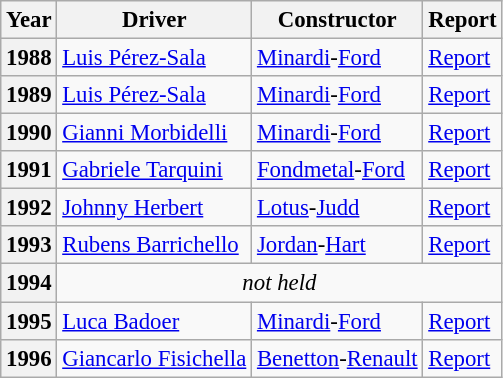<table class="wikitable" style="font-size: 95%;">
<tr>
<th>Year</th>
<th>Driver</th>
<th>Constructor</th>
<th>Report</th>
</tr>
<tr>
<th>1988</th>
<td> <a href='#'>Luis Pérez-Sala</a></td>
<td><a href='#'>Minardi</a>-<a href='#'>Ford</a></td>
<td><a href='#'>Report</a></td>
</tr>
<tr>
<th>1989</th>
<td> <a href='#'>Luis Pérez-Sala</a></td>
<td><a href='#'>Minardi</a>-<a href='#'>Ford</a></td>
<td><a href='#'>Report</a></td>
</tr>
<tr>
<th>1990</th>
<td> <a href='#'>Gianni Morbidelli</a></td>
<td><a href='#'>Minardi</a>-<a href='#'>Ford</a></td>
<td><a href='#'>Report</a></td>
</tr>
<tr>
<th>1991</th>
<td> <a href='#'>Gabriele Tarquini</a></td>
<td><a href='#'>Fondmetal</a>-<a href='#'>Ford</a></td>
<td><a href='#'>Report</a></td>
</tr>
<tr>
<th>1992</th>
<td> <a href='#'>Johnny Herbert</a></td>
<td><a href='#'>Lotus</a>-<a href='#'>Judd</a></td>
<td><a href='#'>Report</a></td>
</tr>
<tr>
<th>1993</th>
<td> <a href='#'>Rubens Barrichello</a></td>
<td><a href='#'>Jordan</a>-<a href='#'>Hart</a></td>
<td><a href='#'>Report</a></td>
</tr>
<tr>
<th>1994</th>
<td colspan=3 align=center><em>not held</em></td>
</tr>
<tr>
<th>1995</th>
<td> <a href='#'>Luca Badoer</a></td>
<td><a href='#'>Minardi</a>-<a href='#'>Ford</a></td>
<td><a href='#'>Report</a></td>
</tr>
<tr>
<th>1996</th>
<td> <a href='#'>Giancarlo Fisichella</a></td>
<td><a href='#'>Benetton</a>-<a href='#'>Renault</a></td>
<td><a href='#'>Report</a></td>
</tr>
</table>
